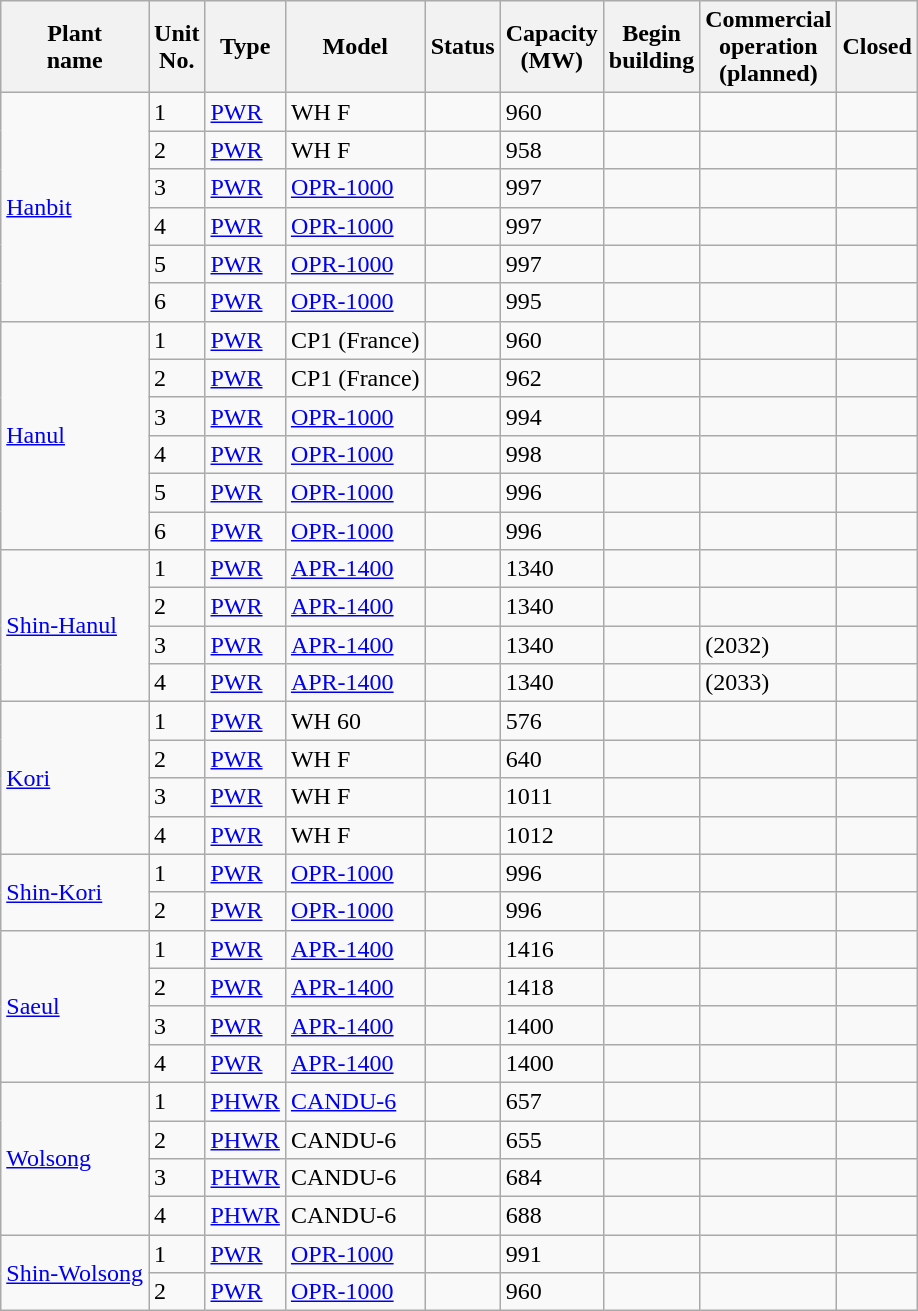<table class="wikitable sortable mw-datatable">
<tr>
<th>Plant<br>name</th>
<th>Unit<br>No.</th>
<th>Type</th>
<th>Model</th>
<th>Status</th>
<th>Capacity<br>(MW)</th>
<th>Begin<br>building</th>
<th>Commercial<br>operation<br>(planned)</th>
<th>Closed</th>
</tr>
<tr>
<td rowspan=6><a href='#'>Hanbit</a></td>
<td>1</td>
<td><a href='#'>PWR</a></td>
<td>WH F</td>
<td></td>
<td>960</td>
<td></td>
<td></td>
<td></td>
</tr>
<tr>
<td>2</td>
<td><a href='#'>PWR</a></td>
<td>WH F</td>
<td></td>
<td>958</td>
<td></td>
<td></td>
<td></td>
</tr>
<tr>
<td>3</td>
<td><a href='#'>PWR</a></td>
<td><a href='#'>OPR-1000</a></td>
<td></td>
<td>997</td>
<td></td>
<td></td>
<td></td>
</tr>
<tr>
<td>4</td>
<td><a href='#'>PWR</a></td>
<td><a href='#'>OPR-1000</a></td>
<td></td>
<td>997</td>
<td></td>
<td></td>
<td></td>
</tr>
<tr>
<td>5</td>
<td><a href='#'>PWR</a></td>
<td><a href='#'>OPR-1000</a></td>
<td></td>
<td>997</td>
<td></td>
<td></td>
<td></td>
</tr>
<tr>
<td>6</td>
<td><a href='#'>PWR</a></td>
<td><a href='#'>OPR-1000</a></td>
<td></td>
<td>995</td>
<td></td>
<td></td>
<td></td>
</tr>
<tr>
<td rowspan=6><a href='#'>Hanul</a></td>
<td>1</td>
<td><a href='#'>PWR</a></td>
<td>CP1 (France)</td>
<td></td>
<td>960</td>
<td></td>
<td></td>
<td></td>
</tr>
<tr>
<td>2</td>
<td><a href='#'>PWR</a></td>
<td>CP1 (France)</td>
<td></td>
<td>962</td>
<td></td>
<td></td>
<td></td>
</tr>
<tr>
<td>3</td>
<td><a href='#'>PWR</a></td>
<td><a href='#'>OPR-1000</a></td>
<td></td>
<td>994</td>
<td></td>
<td></td>
<td></td>
</tr>
<tr>
<td>4</td>
<td><a href='#'>PWR</a></td>
<td><a href='#'>OPR-1000</a></td>
<td></td>
<td>998</td>
<td></td>
<td></td>
<td></td>
</tr>
<tr>
<td>5</td>
<td><a href='#'>PWR</a></td>
<td><a href='#'>OPR-1000</a></td>
<td></td>
<td>996</td>
<td></td>
<td></td>
<td></td>
</tr>
<tr>
<td>6</td>
<td><a href='#'>PWR</a></td>
<td><a href='#'>OPR-1000</a></td>
<td></td>
<td>996</td>
<td></td>
<td></td>
<td></td>
</tr>
<tr>
<td rowspan=4><a href='#'>Shin-Hanul</a></td>
<td>1</td>
<td><a href='#'>PWR</a></td>
<td><a href='#'>APR-1400</a></td>
<td></td>
<td>1340</td>
<td></td>
<td></td>
<td></td>
</tr>
<tr>
<td>2</td>
<td><a href='#'>PWR</a></td>
<td><a href='#'>APR-1400</a></td>
<td></td>
<td>1340</td>
<td></td>
<td></td>
<td></td>
</tr>
<tr>
<td>3</td>
<td><a href='#'>PWR</a></td>
<td><a href='#'>APR-1400</a></td>
<td></td>
<td>1340</td>
<td></td>
<td>(2032)</td>
<td></td>
</tr>
<tr>
<td>4</td>
<td><a href='#'>PWR</a></td>
<td><a href='#'>APR-1400</a></td>
<td></td>
<td>1340</td>
<td></td>
<td>(2033)</td>
<td></td>
</tr>
<tr>
<td rowspan=4><a href='#'>Kori</a></td>
<td>1</td>
<td><a href='#'>PWR</a></td>
<td>WH 60</td>
<td></td>
<td>576</td>
<td></td>
<td></td>
<td></td>
</tr>
<tr>
<td>2</td>
<td><a href='#'>PWR</a></td>
<td>WH F</td>
<td></td>
<td>640</td>
<td></td>
<td></td>
<td></td>
</tr>
<tr>
<td>3</td>
<td><a href='#'>PWR</a></td>
<td>WH F</td>
<td></td>
<td>1011</td>
<td></td>
<td></td>
<td></td>
</tr>
<tr>
<td>4</td>
<td><a href='#'>PWR</a></td>
<td>WH F</td>
<td></td>
<td>1012</td>
<td></td>
<td></td>
<td></td>
</tr>
<tr>
<td rowspan=2><a href='#'>Shin-Kori</a></td>
<td>1</td>
<td><a href='#'>PWR</a></td>
<td><a href='#'>OPR-1000</a></td>
<td></td>
<td>996</td>
<td></td>
<td></td>
<td></td>
</tr>
<tr>
<td>2</td>
<td><a href='#'>PWR</a></td>
<td><a href='#'>OPR-1000</a></td>
<td></td>
<td>996</td>
<td></td>
<td></td>
<td></td>
</tr>
<tr>
<td rowspan=4><a href='#'>Saeul</a></td>
<td>1</td>
<td><a href='#'>PWR</a></td>
<td><a href='#'>APR-1400</a></td>
<td></td>
<td>1416</td>
<td></td>
<td></td>
<td></td>
</tr>
<tr>
<td>2</td>
<td><a href='#'>PWR</a></td>
<td><a href='#'>APR-1400</a></td>
<td></td>
<td>1418</td>
<td></td>
<td></td>
<td></td>
</tr>
<tr>
<td>3</td>
<td><a href='#'>PWR</a></td>
<td><a href='#'>APR-1400</a></td>
<td></td>
<td>1400</td>
<td></td>
<td></td>
<td></td>
</tr>
<tr>
<td>4</td>
<td><a href='#'>PWR</a></td>
<td><a href='#'>APR-1400</a></td>
<td></td>
<td>1400</td>
<td></td>
<td></td>
<td></td>
</tr>
<tr>
<td rowspan=4><a href='#'>Wolsong</a></td>
<td>1</td>
<td><a href='#'>PHWR</a></td>
<td><a href='#'>CANDU-6</a></td>
<td></td>
<td>657</td>
<td></td>
<td></td>
<td></td>
</tr>
<tr>
<td>2</td>
<td><a href='#'>PHWR</a></td>
<td>CANDU-6</td>
<td></td>
<td>655</td>
<td></td>
<td></td>
<td></td>
</tr>
<tr>
<td>3</td>
<td><a href='#'>PHWR</a></td>
<td>CANDU-6</td>
<td></td>
<td>684</td>
<td></td>
<td></td>
<td></td>
</tr>
<tr>
<td>4</td>
<td><a href='#'>PHWR</a></td>
<td>CANDU-6</td>
<td></td>
<td>688</td>
<td></td>
<td></td>
<td></td>
</tr>
<tr>
<td rowspan=2><a href='#'>Shin-Wolsong</a></td>
<td>1</td>
<td><a href='#'>PWR</a></td>
<td><a href='#'>OPR-1000</a></td>
<td></td>
<td>991</td>
<td></td>
<td></td>
<td></td>
</tr>
<tr>
<td>2</td>
<td><a href='#'>PWR</a></td>
<td><a href='#'>OPR-1000</a></td>
<td></td>
<td>960</td>
<td></td>
<td></td>
<td></td>
</tr>
</table>
